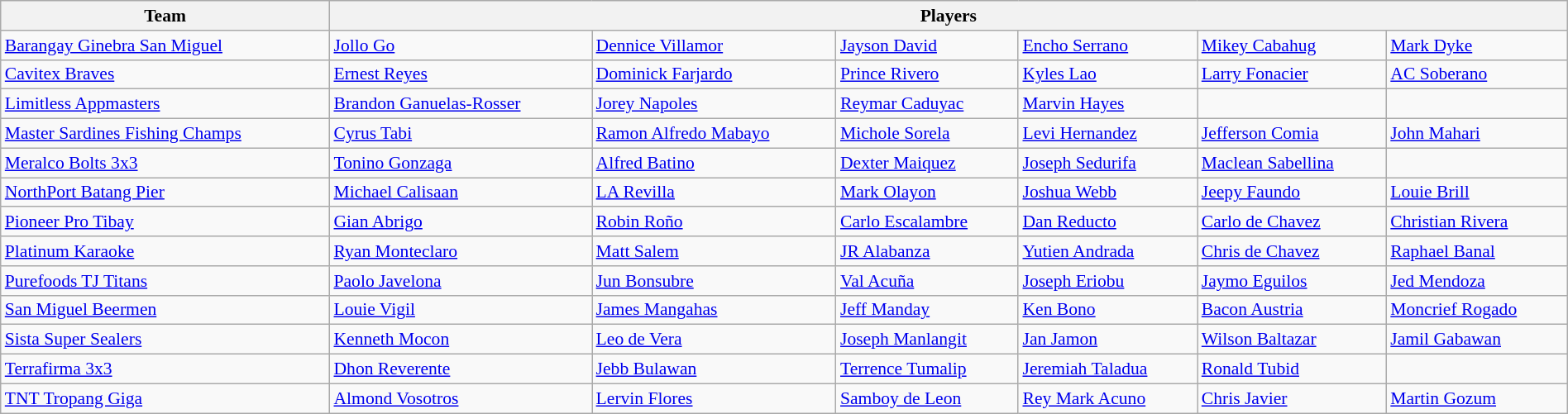<table class="wikitable" style="font-size:90%; width:100%">
<tr>
<th>Team</th>
<th colspan="6">Players</th>
</tr>
<tr>
<td><a href='#'>Barangay Ginebra San Miguel</a></td>
<td><a href='#'>Jollo Go</a></td>
<td><a href='#'>Dennice Villamor</a></td>
<td><a href='#'>Jayson David</a></td>
<td><a href='#'>Encho Serrano</a></td>
<td><a href='#'>Mikey Cabahug</a></td>
<td><a href='#'>Mark Dyke</a></td>
</tr>
<tr>
<td><a href='#'>Cavitex Braves</a></td>
<td><a href='#'>Ernest Reyes</a></td>
<td><a href='#'>Dominick Farjardo</a></td>
<td><a href='#'>Prince Rivero</a></td>
<td><a href='#'>Kyles Lao</a></td>
<td><a href='#'>Larry Fonacier</a></td>
<td><a href='#'>AC Soberano</a></td>
</tr>
<tr>
<td><a href='#'>Limitless Appmasters</a></td>
<td><a href='#'>Brandon Ganuelas-Rosser</a></td>
<td><a href='#'>Jorey Napoles</a></td>
<td><a href='#'>Reymar Caduyac</a></td>
<td><a href='#'>Marvin Hayes</a></td>
<td></td>
<td></td>
</tr>
<tr>
<td><a href='#'>Master Sardines Fishing Champs</a></td>
<td><a href='#'>Cyrus Tabi</a></td>
<td><a href='#'>Ramon Alfredo Mabayo</a></td>
<td><a href='#'>Michole Sorela</a></td>
<td><a href='#'>Levi Hernandez</a></td>
<td><a href='#'>Jefferson Comia</a></td>
<td><a href='#'>John Mahari</a></td>
</tr>
<tr>
<td><a href='#'>Meralco Bolts 3x3</a></td>
<td><a href='#'>Tonino Gonzaga</a></td>
<td><a href='#'>Alfred Batino</a></td>
<td><a href='#'>Dexter Maiquez</a></td>
<td><a href='#'>Joseph Sedurifa</a></td>
<td><a href='#'>Maclean Sabellina</a></td>
<td></td>
</tr>
<tr>
<td><a href='#'>NorthPort Batang Pier</a></td>
<td><a href='#'>Michael Calisaan</a></td>
<td><a href='#'>LA Revilla</a></td>
<td><a href='#'>Mark Olayon</a></td>
<td><a href='#'>Joshua Webb</a></td>
<td><a href='#'>Jeepy Faundo</a></td>
<td><a href='#'>Louie Brill</a></td>
</tr>
<tr>
<td><a href='#'>Pioneer Pro Tibay</a></td>
<td><a href='#'>Gian Abrigo</a></td>
<td><a href='#'>Robin Roño</a></td>
<td><a href='#'>Carlo Escalambre</a></td>
<td><a href='#'>Dan Reducto</a></td>
<td><a href='#'>Carlo de Chavez</a></td>
<td><a href='#'>Christian Rivera</a></td>
</tr>
<tr>
<td><a href='#'>Platinum Karaoke</a></td>
<td><a href='#'>Ryan Monteclaro</a></td>
<td><a href='#'>Matt Salem</a></td>
<td><a href='#'>JR Alabanza</a></td>
<td><a href='#'>Yutien Andrada</a></td>
<td><a href='#'>Chris de Chavez</a></td>
<td><a href='#'>Raphael Banal</a></td>
</tr>
<tr>
<td><a href='#'>Purefoods TJ Titans</a></td>
<td><a href='#'>Paolo Javelona</a></td>
<td><a href='#'>Jun Bonsubre</a></td>
<td><a href='#'>Val Acuña</a></td>
<td><a href='#'>Joseph Eriobu</a></td>
<td><a href='#'>Jaymo Eguilos</a></td>
<td><a href='#'>Jed Mendoza</a></td>
</tr>
<tr>
<td><a href='#'>San Miguel Beermen</a></td>
<td><a href='#'>Louie Vigil</a></td>
<td><a href='#'>James Mangahas</a></td>
<td><a href='#'>Jeff Manday</a></td>
<td><a href='#'>Ken Bono</a></td>
<td><a href='#'>Bacon Austria</a></td>
<td><a href='#'>Moncrief Rogado</a></td>
</tr>
<tr>
<td><a href='#'>Sista Super Sealers</a></td>
<td><a href='#'>Kenneth Mocon</a></td>
<td><a href='#'>Leo de Vera</a></td>
<td><a href='#'>Joseph Manlangit</a></td>
<td><a href='#'>Jan Jamon</a></td>
<td><a href='#'>Wilson Baltazar</a></td>
<td><a href='#'>Jamil Gabawan</a></td>
</tr>
<tr>
<td><a href='#'>Terrafirma 3x3</a></td>
<td><a href='#'>Dhon Reverente</a></td>
<td><a href='#'>Jebb Bulawan</a></td>
<td><a href='#'>Terrence Tumalip</a></td>
<td><a href='#'>Jeremiah Taladua</a></td>
<td><a href='#'>Ronald Tubid</a></td>
<td></td>
</tr>
<tr>
<td><a href='#'>TNT Tropang Giga</a></td>
<td><a href='#'>Almond Vosotros</a></td>
<td><a href='#'>Lervin Flores</a></td>
<td><a href='#'>Samboy de Leon</a></td>
<td><a href='#'>Rey Mark Acuno</a></td>
<td><a href='#'>Chris Javier</a></td>
<td><a href='#'>Martin Gozum</a></td>
</tr>
</table>
